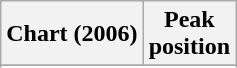<table class="wikitable plainrowheaders" style="text-align:center;">
<tr>
<th scope="col">Chart (2006)</th>
<th scope="col">Peak<br>position</th>
</tr>
<tr>
</tr>
<tr>
</tr>
</table>
